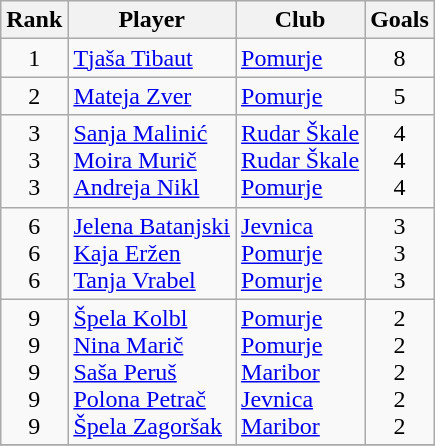<table class="wikitable" style="text-align:center">
<tr>
<th>Rank</th>
<th>Player</th>
<th>Club</th>
<th>Goals</th>
</tr>
<tr>
<td>1</td>
<td align="left"> <a href='#'>Tjaša Tibaut</a></td>
<td align="left"><a href='#'>Pomurje</a></td>
<td>8</td>
</tr>
<tr>
<td>2</td>
<td align="left"> <a href='#'>Mateja Zver</a></td>
<td align="left"><a href='#'>Pomurje</a></td>
<td>5</td>
</tr>
<tr>
<td>3<br>3<br>3</td>
<td align="left"> <a href='#'>Sanja Malinić</a><br> <a href='#'>Moira Murič</a><br> <a href='#'>Andreja Nikl</a></td>
<td align="left"><a href='#'>Rudar Škale</a><br><a href='#'>Rudar Škale</a><br><a href='#'>Pomurje</a></td>
<td>4<br>4<br>4</td>
</tr>
<tr>
<td>6<br>6<br>6</td>
<td align="left"> <a href='#'>Jelena Batanjski</a><br> <a href='#'>Kaja Eržen</a><br> <a href='#'>Tanja Vrabel</a></td>
<td align="left"><a href='#'>Jevnica</a><br><a href='#'>Pomurje</a><br><a href='#'>Pomurje</a></td>
<td>3<br>3<br>3</td>
</tr>
<tr>
<td>9<br>9<br>9<br>9<br>9</td>
<td align="left"> <a href='#'>Špela Kolbl</a><br> <a href='#'>Nina Marič</a><br> <a href='#'>Saša Peruš</a><br> <a href='#'>Polona Petrač</a><br> <a href='#'>Špela Zagoršak</a></td>
<td align="left"><a href='#'>Pomurje</a><br><a href='#'>Pomurje</a><br><a href='#'>Maribor</a><br><a href='#'>Jevnica</a><br><a href='#'>Maribor</a></td>
<td>2<br>2<br>2<br>2<br>2</td>
</tr>
<tr>
</tr>
</table>
